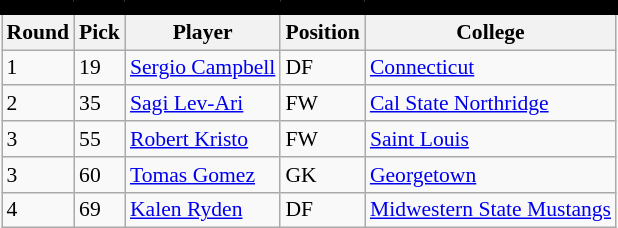<table class="wikitable sortable" style="text-align:center; font-size:90%; text-align:left;">
<tr style="border-spacing: 2px; border: 2px solid black;">
<td colspan="7" bgcolor="#000000" color="#000000" border="#FED000" align="center"><strong></strong></td>
</tr>
<tr>
<th><strong>Round</strong></th>
<th><strong>Pick</strong></th>
<th><strong>Player</strong></th>
<th><strong>Position</strong></th>
<th><strong>College</strong></th>
</tr>
<tr>
<td>1</td>
<td>19</td>
<td> <a href='#'>Sergio Campbell</a></td>
<td>DF</td>
<td><a href='#'>Connecticut</a></td>
</tr>
<tr>
<td>2</td>
<td>35</td>
<td> <a href='#'>Sagi Lev-Ari</a></td>
<td>FW</td>
<td><a href='#'>Cal State Northridge</a></td>
</tr>
<tr>
<td>3</td>
<td>55</td>
<td> <a href='#'>Robert Kristo</a></td>
<td>FW</td>
<td><a href='#'>Saint Louis</a></td>
</tr>
<tr>
<td>3</td>
<td>60</td>
<td> <a href='#'>Tomas Gomez</a></td>
<td>GK</td>
<td><a href='#'>Georgetown</a></td>
</tr>
<tr>
<td>4</td>
<td>69</td>
<td> <a href='#'>Kalen Ryden</a></td>
<td>DF</td>
<td><a href='#'>Midwestern State Mustangs</a></td>
</tr>
</table>
